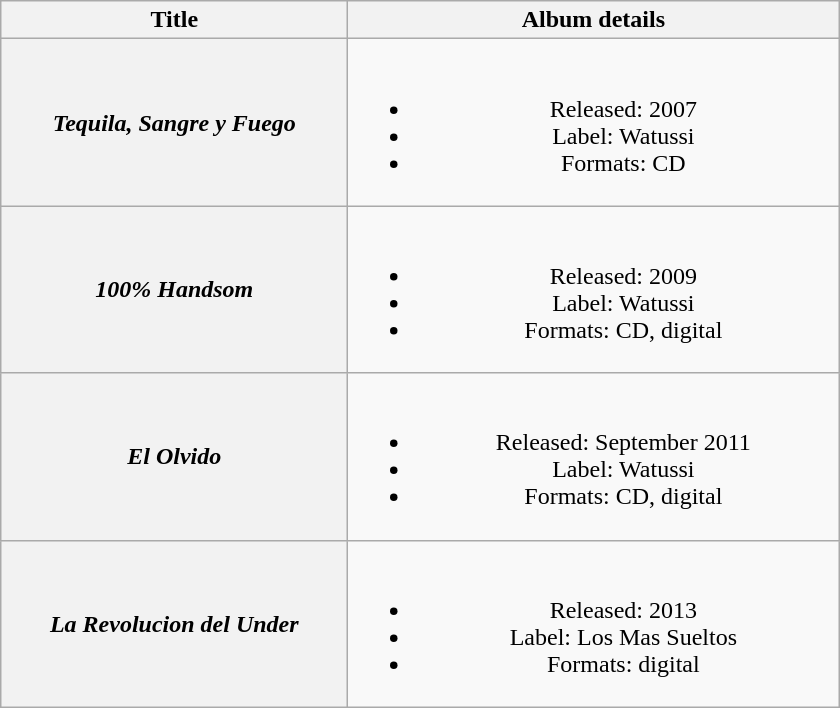<table class="wikitable plainrowheaders" style="text-align:center;">
<tr>
<th scope="col" rowspan="1" style="width:14em;">Title</th>
<th scope="col" rowspan="1" style="width:20em;">Album details</th>
</tr>
<tr>
<th scope="row"><em>Tequila, Sangre y Fuego</em></th>
<td><br><ul><li>Released: 2007</li><li>Label: Watussi</li><li>Formats: CD</li></ul></td>
</tr>
<tr>
<th scope="row"><em>100% Handsom</em></th>
<td><br><ul><li>Released: 2009</li><li>Label: Watussi</li><li>Formats: CD, digital</li></ul></td>
</tr>
<tr>
<th scope="row"><em>El Olvido</em></th>
<td><br><ul><li>Released: September 2011</li><li>Label: Watussi</li><li>Formats: CD, digital</li></ul></td>
</tr>
<tr>
<th scope="row"><em>La Revolucion del Under</em></th>
<td><br><ul><li>Released: 2013</li><li>Label: Los Mas Sueltos</li><li>Formats: digital</li></ul></td>
</tr>
</table>
